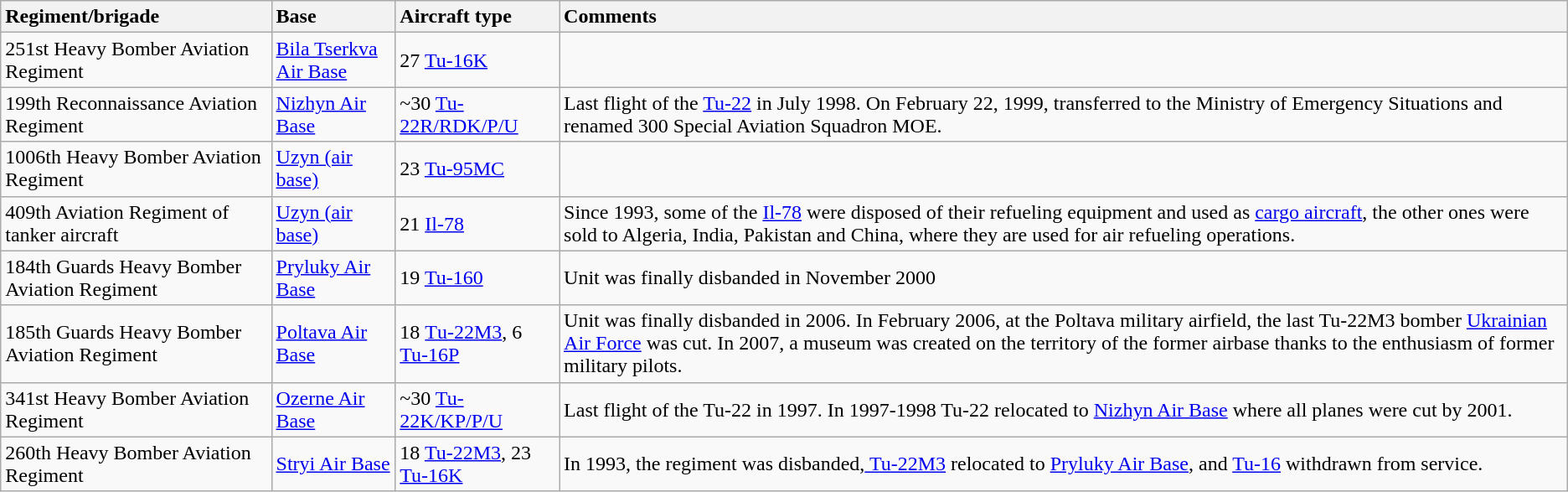<table class="wikitable">
<tr>
<th style="text-align:left;">Regiment/brigade</th>
<th style="text-align:left;">Base</th>
<th style="text-align:left;">Aircraft type</th>
<th style="text-align:left;">Comments</th>
</tr>
<tr>
<td>251st Heavy Bomber Aviation Regiment</td>
<td><a href='#'>Bila Tserkva Air Base</a></td>
<td>27 <a href='#'>Tu-16K</a></td>
<td></td>
</tr>
<tr>
<td>199th Reconnaissance Aviation Regiment</td>
<td><a href='#'>Nizhyn Air Base</a></td>
<td>~30 <a href='#'>Tu-22R/RDK/P/U</a></td>
<td>Last flight of the <a href='#'>Tu-22</a> in July 1998. On February 22, 1999, transferred to the Ministry of Emergency Situations and renamed 300 Special Aviation Squadron MOE.</td>
</tr>
<tr>
<td>1006th Heavy Bomber Aviation Regiment</td>
<td><a href='#'>Uzyn (air base)</a></td>
<td>23 <a href='#'>Tu-95MC</a></td>
<td></td>
</tr>
<tr>
<td>409th Aviation Regiment of tanker aircraft</td>
<td><a href='#'>Uzyn (air base)</a></td>
<td>21 <a href='#'>Il-78</a></td>
<td>Since 1993, some of the <a href='#'>Il-78</a> were disposed of their refueling equipment and used as <a href='#'>cargo aircraft</a>, the other ones were sold to Algeria, India, Pakistan and China, where they are used for air refueling operations.</td>
</tr>
<tr>
<td>184th Guards Heavy Bomber Aviation Regiment</td>
<td><a href='#'>Pryluky Air Base</a></td>
<td>19 <a href='#'>Tu-160</a></td>
<td>Unit was finally disbanded in November 2000</td>
</tr>
<tr>
<td>185th Guards Heavy Bomber Aviation Regiment</td>
<td><a href='#'>Poltava Air Base</a></td>
<td>18 <a href='#'>Тu-22M3</a>, 6 <a href='#'>Tu-16P</a></td>
<td>Unit was finally disbanded in 2006. In February 2006, at the Poltava military airfield, the last Tu-22M3 bomber <a href='#'>Ukrainian Air Force</a> was cut. In 2007, a museum was created on the territory of the former airbase thanks to the enthusiasm of former military pilots.</td>
</tr>
<tr>
<td>341st Heavy Bomber Aviation Regiment</td>
<td><a href='#'>Ozerne Air Base</a></td>
<td>~30 <a href='#'>Tu-22K/KP/P/U</a></td>
<td>Last flight of the Tu-22 in 1997. In 1997-1998 Tu-22 relocated to <a href='#'>Nizhyn Air Base</a> where all planes were cut by 2001.</td>
</tr>
<tr>
<td>260th Heavy Bomber Aviation Regiment</td>
<td><a href='#'>Stryi Air Base</a></td>
<td>18 <a href='#'>Tu-22M3</a>, 23 <a href='#'>Tu-16K</a></td>
<td>In 1993, the regiment was disbanded,<a href='#'> Tu-22M3</a> relocated to <a href='#'>Pryluky Air Base</a>, and <a href='#'>Tu-16</a> withdrawn from service.</td>
</tr>
</table>
